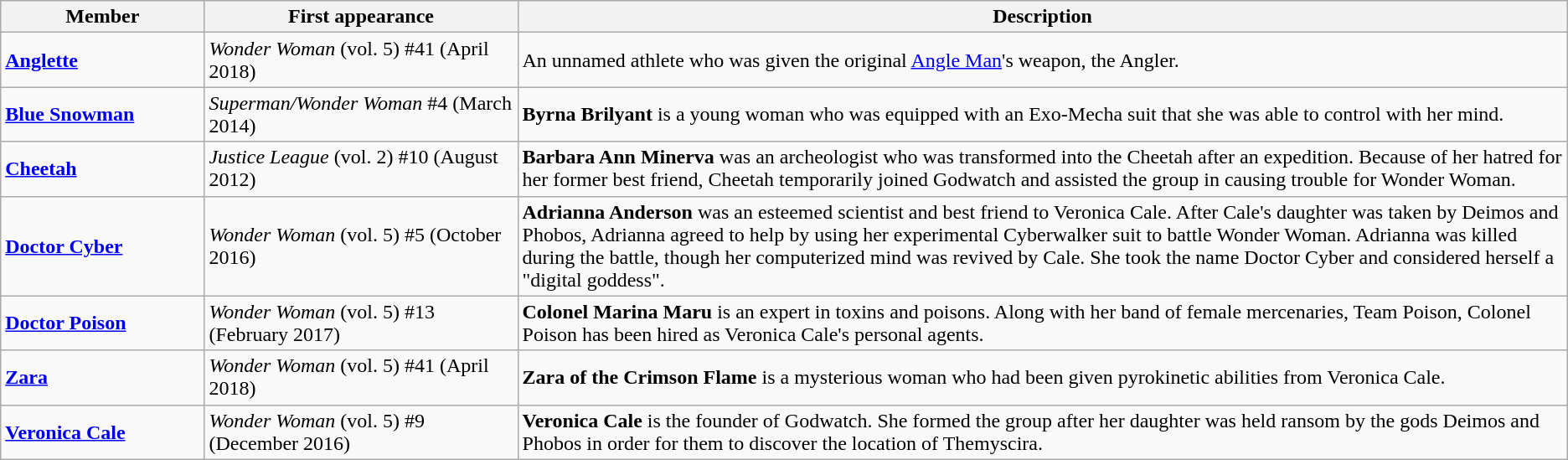<table class="wikitable">
<tr>
<th width="13%">Member</th>
<th width="20%">First appearance</th>
<th width="67%">Description</th>
</tr>
<tr>
<td><strong><a href='#'>Anglette</a></strong></td>
<td><em>Wonder Woman</em> (vol. 5) #41 (April 2018)</td>
<td>An unnamed athlete who was given the original <a href='#'>Angle Man</a>'s weapon, the Angler.</td>
</tr>
<tr>
<td><strong><a href='#'>Blue Snowman</a></strong></td>
<td><em>Superman/Wonder Woman</em> #4 (March 2014)</td>
<td><strong>Byrna Brilyant</strong> is a young woman who was equipped with an Exo-Mecha suit that she was able to control with her mind.</td>
</tr>
<tr>
<td><strong><a href='#'>Cheetah</a></strong></td>
<td><em>Justice League</em> (vol. 2) #10 (August 2012)</td>
<td><strong>Barbara Ann Minerva</strong> was an archeologist who was transformed into the Cheetah after an expedition. Because of her hatred for her former best friend, Cheetah temporarily joined Godwatch and assisted the group in causing trouble for Wonder Woman.</td>
</tr>
<tr>
<td><strong><a href='#'>Doctor Cyber</a></strong></td>
<td><em>Wonder Woman</em> (vol. 5) #5 (October 2016)</td>
<td><strong>Adrianna Anderson</strong> was an esteemed scientist and best friend to Veronica Cale. After Cale's daughter was taken by Deimos and Phobos, Adrianna agreed to help by using her experimental Cyberwalker suit to battle Wonder Woman. Adrianna was killed during the battle, though her computerized mind was revived by Cale. She took the name Doctor Cyber and considered herself a "digital goddess".</td>
</tr>
<tr>
<td><strong><a href='#'>Doctor Poison</a></strong></td>
<td><em>Wonder Woman</em> (vol. 5) #13 (February 2017)</td>
<td><strong>Colonel Marina Maru</strong> is an expert in toxins and poisons. Along with her band of female mercenaries, Team Poison, Colonel Poison has been hired as Veronica Cale's personal agents.</td>
</tr>
<tr>
<td><strong><a href='#'>Zara</a></strong></td>
<td><em>Wonder Woman</em> (vol. 5) #41 (April 2018)</td>
<td><strong>Zara of the Crimson Flame</strong> is a mysterious woman who had been given pyrokinetic abilities from Veronica Cale.</td>
</tr>
<tr>
<td><strong><a href='#'>Veronica Cale</a></strong></td>
<td><em>Wonder Woman</em> (vol. 5) #9 (December 2016)</td>
<td><strong>Veronica Cale</strong> is the founder of Godwatch. She formed the group after her daughter was held ransom by the gods Deimos and Phobos in order for them to discover the location of Themyscira.</td>
</tr>
</table>
